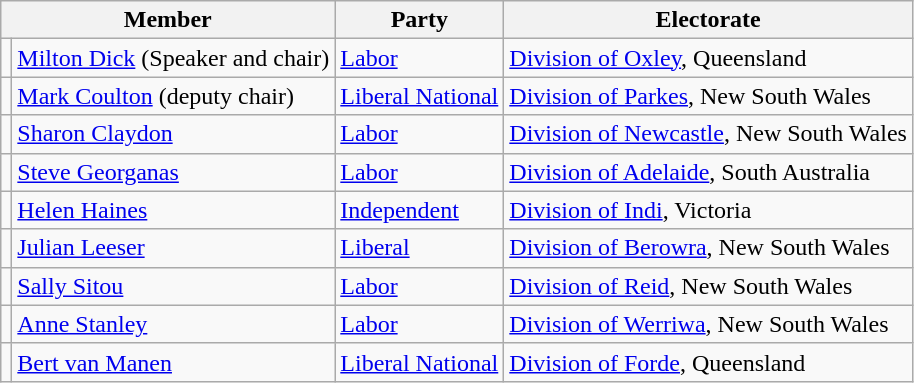<table class="wikitable">
<tr>
<th colspan="2" valign="top">Member</th>
<th valign="top">Party</th>
<th valign="top">Electorate</th>
</tr>
<tr>
<td></td>
<td><a href='#'>Milton Dick</a> (Speaker and chair)</td>
<td><a href='#'>Labor</a></td>
<td><a href='#'>Division of Oxley</a>, Queensland</td>
</tr>
<tr>
<td></td>
<td><a href='#'>Mark Coulton</a> (deputy chair)</td>
<td><a href='#'>Liberal National</a></td>
<td><a href='#'>Division of Parkes</a>, New South Wales</td>
</tr>
<tr>
<td></td>
<td><a href='#'>Sharon Claydon</a></td>
<td><a href='#'>Labor</a></td>
<td><a href='#'>Division of Newcastle</a>, New South Wales</td>
</tr>
<tr>
<td></td>
<td><a href='#'>Steve Georganas</a></td>
<td><a href='#'>Labor</a></td>
<td><a href='#'>Division of Adelaide</a>, South Australia</td>
</tr>
<tr>
<td></td>
<td><a href='#'>Helen Haines</a></td>
<td><a href='#'>Independent</a></td>
<td><a href='#'>Division of Indi</a>, Victoria</td>
</tr>
<tr>
<td></td>
<td><a href='#'>Julian Leeser</a></td>
<td><a href='#'>Liberal</a></td>
<td><a href='#'>Division of Berowra</a>, New South Wales</td>
</tr>
<tr>
<td></td>
<td><a href='#'>Sally Sitou</a></td>
<td><a href='#'>Labor</a></td>
<td><a href='#'>Division of Reid</a>, New South Wales</td>
</tr>
<tr>
<td></td>
<td><a href='#'>Anne Stanley</a></td>
<td><a href='#'>Labor</a></td>
<td><a href='#'>Division of Werriwa</a>, New South Wales</td>
</tr>
<tr>
<td></td>
<td><a href='#'>Bert van Manen</a></td>
<td><a href='#'>Liberal National</a></td>
<td><a href='#'>Division of Forde</a>, Queensland</td>
</tr>
</table>
